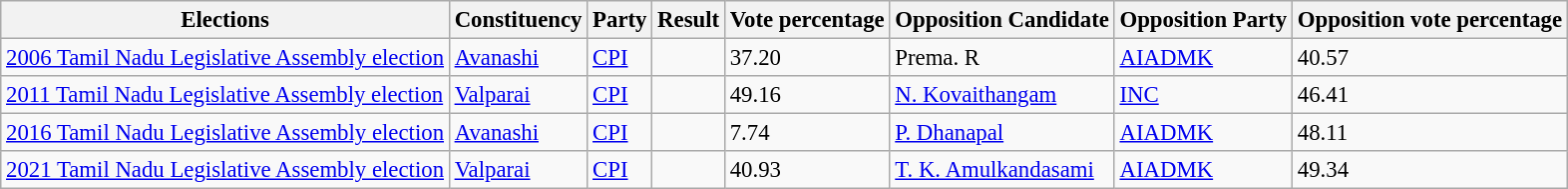<table class="sortable wikitable"style="font-size: 95%">
<tr>
<th>Elections</th>
<th>Constituency</th>
<th>Party</th>
<th>Result</th>
<th>Vote percentage</th>
<th>Opposition Candidate</th>
<th>Opposition Party</th>
<th>Opposition vote percentage</th>
</tr>
<tr>
<td><a href='#'>2006 Tamil Nadu Legislative Assembly election</a></td>
<td><a href='#'>Avanashi</a></td>
<td><a href='#'>CPI</a></td>
<td></td>
<td>37.20</td>
<td>Prema. R</td>
<td><a href='#'>AIADMK</a></td>
<td>40.57</td>
</tr>
<tr>
<td><a href='#'>2011 Tamil Nadu Legislative Assembly election</a></td>
<td><a href='#'>Valparai</a></td>
<td><a href='#'>CPI</a></td>
<td></td>
<td>49.16</td>
<td><a href='#'>N. Kovaithangam</a></td>
<td><a href='#'>INC</a></td>
<td>46.41</td>
</tr>
<tr>
<td><a href='#'>2016 Tamil Nadu Legislative Assembly election</a></td>
<td><a href='#'>Avanashi</a></td>
<td><a href='#'>CPI</a></td>
<td></td>
<td>7.74</td>
<td><a href='#'>P. Dhanapal</a></td>
<td><a href='#'>AIADMK</a></td>
<td>48.11</td>
</tr>
<tr>
<td><a href='#'>2021 Tamil Nadu Legislative Assembly election</a></td>
<td><a href='#'>Valparai</a></td>
<td><a href='#'>CPI</a></td>
<td></td>
<td>40.93</td>
<td><a href='#'>T. K. Amulkandasami</a></td>
<td><a href='#'>AIADMK</a></td>
<td>49.34</td>
</tr>
</table>
